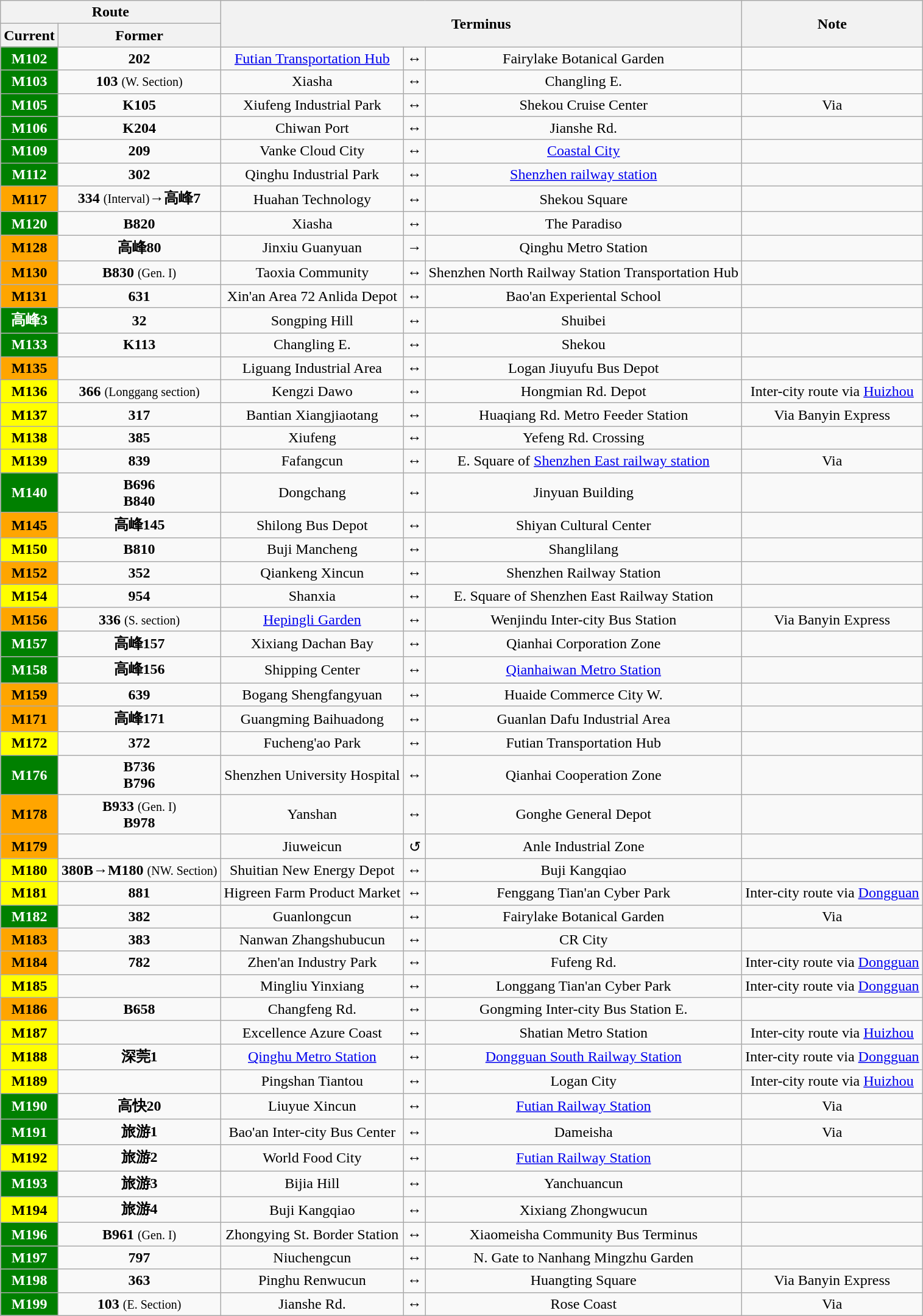<table class="wikitable" style="text-align: center;">
<tr>
<th colspan="2">Route</th>
<th colspan="3" rowspan="2">Terminus</th>
<th rowspan="2">Note</th>
</tr>
<tr>
<th>Current</th>
<th>Former</th>
</tr>
<tr>
<td span style="background:green;color:white"><strong>M102</strong></td>
<td><strong>202</strong></td>
<td><a href='#'>Futian Transportation Hub</a></td>
<td>↔</td>
<td>Fairylake Botanical Garden</td>
<td></td>
</tr>
<tr>
<td span style="background:green;color:white"><strong>M103</strong></td>
<td><strong>103</strong> <small>(W. Section)</small></td>
<td>Xiasha</td>
<td>↔</td>
<td>Changling E.</td>
<td></td>
</tr>
<tr>
<td span style="background:green;color:white"><strong>M105</strong></td>
<td><strong>K105</strong></td>
<td>Xiufeng Industrial Park</td>
<td>↔</td>
<td>Shekou Cruise Center</td>
<td>Via </td>
</tr>
<tr>
<td span style="background:green;color:white"><strong>M106</strong></td>
<td><strong>K204</strong></td>
<td>Chiwan Port</td>
<td>↔</td>
<td>Jianshe Rd.</td>
<td><br></td>
</tr>
<tr>
<td span style="background:green;color:white"><strong>M109</strong></td>
<td><strong>209</strong></td>
<td>Vanke Cloud City</td>
<td>↔</td>
<td><a href='#'>Coastal City</a></td>
<td></td>
</tr>
<tr>
<td span style="background:green;color:white"><strong>M112</strong></td>
<td><strong>302</strong></td>
<td>Qinghu Industrial Park</td>
<td>↔</td>
<td><a href='#'>Shenzhen railway station</a></td>
<td></td>
</tr>
<tr>
<td style="background:orange;color:black"><strong>M117</strong></td>
<td><strong>334</strong> <small>(Interval)</small>→<strong>高峰7</strong></td>
<td>Huahan Technology</td>
<td>↔</td>
<td>Shekou Square</td>
<td></td>
</tr>
<tr>
<td span style="background:green;color:white"><strong>M120</strong></td>
<td><strong>B820</strong></td>
<td>Xiasha</td>
<td>↔</td>
<td>The Paradiso</td>
<td></td>
</tr>
<tr>
<td span style="background:orange;color:black"><strong>M128</strong></td>
<td><strong>高峰80</strong></td>
<td>Jinxiu Guanyuan</td>
<td>→</td>
<td>Qinghu Metro Station</td>
<td></td>
</tr>
<tr>
<td span style="background:orange;color:black"><strong>M130</strong></td>
<td><strong>B830</strong> <small>(Gen. I)</small></td>
<td>Taoxia Community</td>
<td>↔</td>
<td>Shenzhen North Railway Station Transportation Hub</td>
<td></td>
</tr>
<tr>
<td span style="background:orange;color:black"><strong>M131</strong></td>
<td><strong>631</strong></td>
<td>Xin'an Area 72 Anlida Depot</td>
<td>↔</td>
<td>Bao'an Experiental School</td>
<td></td>
</tr>
<tr>
<td span style="background:green;color:white"><strong>高峰3</strong></td>
<td><strong>32</strong></td>
<td>Songping Hill</td>
<td>↔</td>
<td>Shuibei</td>
<td></td>
</tr>
<tr>
<td span style="background:green;color:white"><strong>M133</strong></td>
<td><strong>K113</strong></td>
<td>Changling E.</td>
<td>↔</td>
<td>Shekou</td>
<td><br></td>
</tr>
<tr>
<td span style="background:orange;color:black"><strong>M135</strong></td>
<td></td>
<td>Liguang Industrial Area</td>
<td>↔</td>
<td>Logan Jiuyufu Bus Depot</td>
<td></td>
</tr>
<tr>
<td style="background:yellow;color:black"><strong>M136</strong></td>
<td><strong>366</strong> <small>(Longgang section)</small></td>
<td>Kengzi Dawo</td>
<td>↔</td>
<td>Hongmian Rd. Depot</td>
<td>Inter-city route via <a href='#'>Huizhou</a></td>
</tr>
<tr>
<td style="background:yellow;color:black"><strong>M137</strong></td>
<td><strong>317</strong></td>
<td>Bantian Xiangjiaotang</td>
<td>↔</td>
<td>Huaqiang Rd. Metro Feeder Station</td>
<td>Via Banyin Express</td>
</tr>
<tr>
<td style="background:yellow;color:black"><strong>M138</strong></td>
<td><strong>385</strong></td>
<td>Xiufeng</td>
<td>↔</td>
<td>Yefeng Rd. Crossing</td>
<td></td>
</tr>
<tr>
<td span style="background:yellow;color:black"><strong>M139</strong></td>
<td><strong>839</strong></td>
<td>Fafangcun</td>
<td>↔</td>
<td>E. Square of <a href='#'>Shenzhen East railway station</a></td>
<td>Via </td>
</tr>
<tr>
<td span style="background:green;color:white"><strong>M140</strong></td>
<td><strong>B696</strong><br><strong>B840</strong></td>
<td>Dongchang</td>
<td>↔</td>
<td>Jinyuan Building</td>
<td></td>
</tr>
<tr>
<td style="background:orange;color:black"><strong>M145</strong></td>
<td><strong>高峰145</strong></td>
<td>Shilong Bus Depot</td>
<td>↔</td>
<td>Shiyan Cultural Center</td>
<td></td>
</tr>
<tr>
<td span style="background:yellow;color:black"><strong>M150</strong></td>
<td><strong>B810</strong></td>
<td>Buji Mancheng</td>
<td>↔</td>
<td>Shanglilang</td>
<td></td>
</tr>
<tr>
<td span style="background:orange;color:black"><strong>M152</strong></td>
<td><strong>352</strong></td>
<td>Qiankeng Xincun</td>
<td>↔</td>
<td>Shenzhen Railway Station</td>
<td></td>
</tr>
<tr>
<td span style="background:yellow;color:black"><strong>M154</strong></td>
<td><strong>954</strong></td>
<td>Shanxia</td>
<td>↔</td>
<td>E. Square of Shenzhen East Railway Station</td>
<td></td>
</tr>
<tr>
<td span style="background:orange;color:black"><strong>M156</strong></td>
<td><strong>336</strong> <small>(S. section)</small></td>
<td><a href='#'>Hepingli Garden</a></td>
<td>↔</td>
<td>Wenjindu Inter-city Bus Station</td>
<td>Via Banyin Express </td>
</tr>
<tr>
<td span style="background:green;color:white"><strong>M157</strong></td>
<td><strong>高峰157</strong></td>
<td>Xixiang Dachan Bay</td>
<td>↔</td>
<td>Qianhai Corporation Zone</td>
<td></td>
</tr>
<tr>
<td span style="background:green;color:white"><strong>M158</strong></td>
<td><strong>高峰156</strong></td>
<td>Shipping Center</td>
<td>↔</td>
<td><a href='#'>Qianhaiwan Metro Station</a></td>
<td></td>
</tr>
<tr>
<td span style="background:orange;color:black"><strong>M159</strong></td>
<td><strong>639</strong></td>
<td>Bogang Shengfangyuan</td>
<td>↔</td>
<td>Huaide Commerce City W.</td>
<td></td>
</tr>
<tr>
<td style="background:orange;color:black"><strong>M171</strong></td>
<td><strong>高峰171</strong></td>
<td>Guangming Baihuadong</td>
<td>↔</td>
<td>Guanlan Dafu Industrial Area</td>
<td></td>
</tr>
<tr>
<td span style="background:yellow;color:black"><strong>M172</strong></td>
<td><strong>372</strong></td>
<td>Fucheng'ao Park</td>
<td>↔</td>
<td>Futian Transportation Hub</td>
<td></td>
</tr>
<tr>
<td span style="background:green;color:white"><strong>M176</strong></td>
<td><strong>B736</strong><br><strong>B796</strong></td>
<td>Shenzhen University Hospital</td>
<td>↔</td>
<td>Qianhai Cooperation Zone</td>
<td></td>
</tr>
<tr>
<td span style="background:orange;color:black"><strong>M178</strong></td>
<td><strong>B933</strong> <small>(Gen. I)</small><br><strong>B978</strong></td>
<td>Yanshan</td>
<td>↔</td>
<td>Gonghe General Depot</td>
<td></td>
</tr>
<tr>
<td span style="background:orange;color:black"><strong>M179</strong></td>
<td></td>
<td>Jiuweicun</td>
<td>↺</td>
<td>Anle Industrial Zone</td>
<td></td>
</tr>
<tr>
<td span style="background:yellow;color:black"><strong>M180</strong></td>
<td><strong>380B</strong>→<strong>M180</strong> <small>(NW. Section)</small></td>
<td>Shuitian New Energy Depot</td>
<td>↔</td>
<td>Buji Kangqiao</td>
<td></td>
</tr>
<tr>
<td span style="background:yellow;color:black"><strong>M181</strong></td>
<td><strong>881</strong></td>
<td>Higreen Farm Product Market</td>
<td>↔</td>
<td>Fenggang Tian'an Cyber Park</td>
<td>Inter-city route via <a href='#'>Dongguan</a></td>
</tr>
<tr>
<td span style="background:green;color:white"><strong>M182</strong></td>
<td><strong>382</strong></td>
<td>Guanlongcun</td>
<td>↔</td>
<td>Fairylake Botanical Garden</td>
<td>Via </td>
</tr>
<tr>
<td span style="background:orange;color:black"><strong>M183</strong></td>
<td><strong>383</strong></td>
<td>Nanwan Zhangshubucun</td>
<td>↔</td>
<td>CR City</td>
<td></td>
</tr>
<tr>
<td span style="background:orange;color:black"><strong>M184</strong></td>
<td><strong>782</strong></td>
<td>Zhen'an Industry Park</td>
<td>↔</td>
<td>Fufeng Rd.</td>
<td>Inter-city route via <a href='#'>Dongguan</a></td>
</tr>
<tr>
<td span style="background:yellow;color:black"><strong>M185</strong></td>
<td></td>
<td>Mingliu Yinxiang</td>
<td>↔</td>
<td>Longgang Tian'an Cyber Park</td>
<td>Inter-city route via <a href='#'>Dongguan</a></td>
</tr>
<tr>
<td span style="background:orange;color:black"><strong>M186</strong></td>
<td><strong>B658</strong></td>
<td>Changfeng Rd.</td>
<td>↔</td>
<td>Gongming Inter-city Bus Station E.</td>
<td></td>
</tr>
<tr>
<td span style="background:yellow;color:black"><strong>M187</strong></td>
<td></td>
<td>Excellence Azure Coast</td>
<td>↔</td>
<td>Shatian Metro Station</td>
<td>Inter-city route via <a href='#'>Huizhou</a></td>
</tr>
<tr>
<td span style="background:yellow;color:black"><strong>M188</strong></td>
<td><strong>深莞1</strong></td>
<td><a href='#'>Qinghu Metro Station</a></td>
<td>↔</td>
<td><a href='#'>Dongguan South Railway Station</a></td>
<td>Inter-city route via <a href='#'>Dongguan</a></td>
</tr>
<tr>
<td span style="background:yellow;color:black"><strong>M189</strong></td>
<td></td>
<td>Pingshan Tiantou</td>
<td>↔</td>
<td>Logan City</td>
<td>Inter-city route via <a href='#'>Huizhou</a></td>
</tr>
<tr>
<td span style="background:green;color:white"><strong>M190</strong></td>
<td><strong>高快20</strong></td>
<td>Liuyue Xincun</td>
<td>↔</td>
<td><a href='#'>Futian Railway Station</a></td>
<td>Via </td>
</tr>
<tr>
<td span style="background:green;color:white"><strong>M191</strong></td>
<td><strong>旅游1</strong></td>
<td>Bao'an Inter-city Bus Center</td>
<td>↔</td>
<td>Dameisha</td>
<td>Via </td>
</tr>
<tr>
<td span style="background:yellow;color:black"><strong>M192</strong></td>
<td><strong>旅游2</strong></td>
<td>World Food City</td>
<td>↔</td>
<td><a href='#'>Futian Railway Station</a></td>
<td></td>
</tr>
<tr>
<td span style="background:green;color:white"><strong>M193</strong></td>
<td><strong>旅游3</strong></td>
<td>Bijia Hill</td>
<td>↔</td>
<td>Yanchuancun</td>
<td></td>
</tr>
<tr>
<td span style="background:yellow;color:black"><strong>M194</strong></td>
<td><strong>旅游4</strong></td>
<td>Buji Kangqiao</td>
<td>↔</td>
<td>Xixiang Zhongwucun</td>
<td></td>
</tr>
<tr>
<td span style="background:green;color:white"><strong>M196</strong></td>
<td><strong>B961</strong> <small>(Gen. I)</small></td>
<td>Zhongying St. Border Station</td>
<td>↔</td>
<td>Xiaomeisha Community Bus Terminus</td>
<td></td>
</tr>
<tr>
<td span style="background:green;color:white"><strong>M197</strong></td>
<td><strong>797</strong></td>
<td>Niuchengcun</td>
<td>↔</td>
<td>N. Gate to Nanhang Mingzhu Garden</td>
<td></td>
</tr>
<tr>
<td span style="background:green;color:white"><strong>M198</strong></td>
<td><strong>363</strong></td>
<td>Pinghu Renwucun</td>
<td>↔</td>
<td>Huangting Square</td>
<td>Via Banyin Express </td>
</tr>
<tr>
<td span style="background:green;color:white"><strong>M199</strong></td>
<td><strong>103</strong> <small>(E. Section)</small></td>
<td>Jianshe Rd.</td>
<td>↔</td>
<td>Rose Coast</td>
<td>Via </td>
</tr>
</table>
